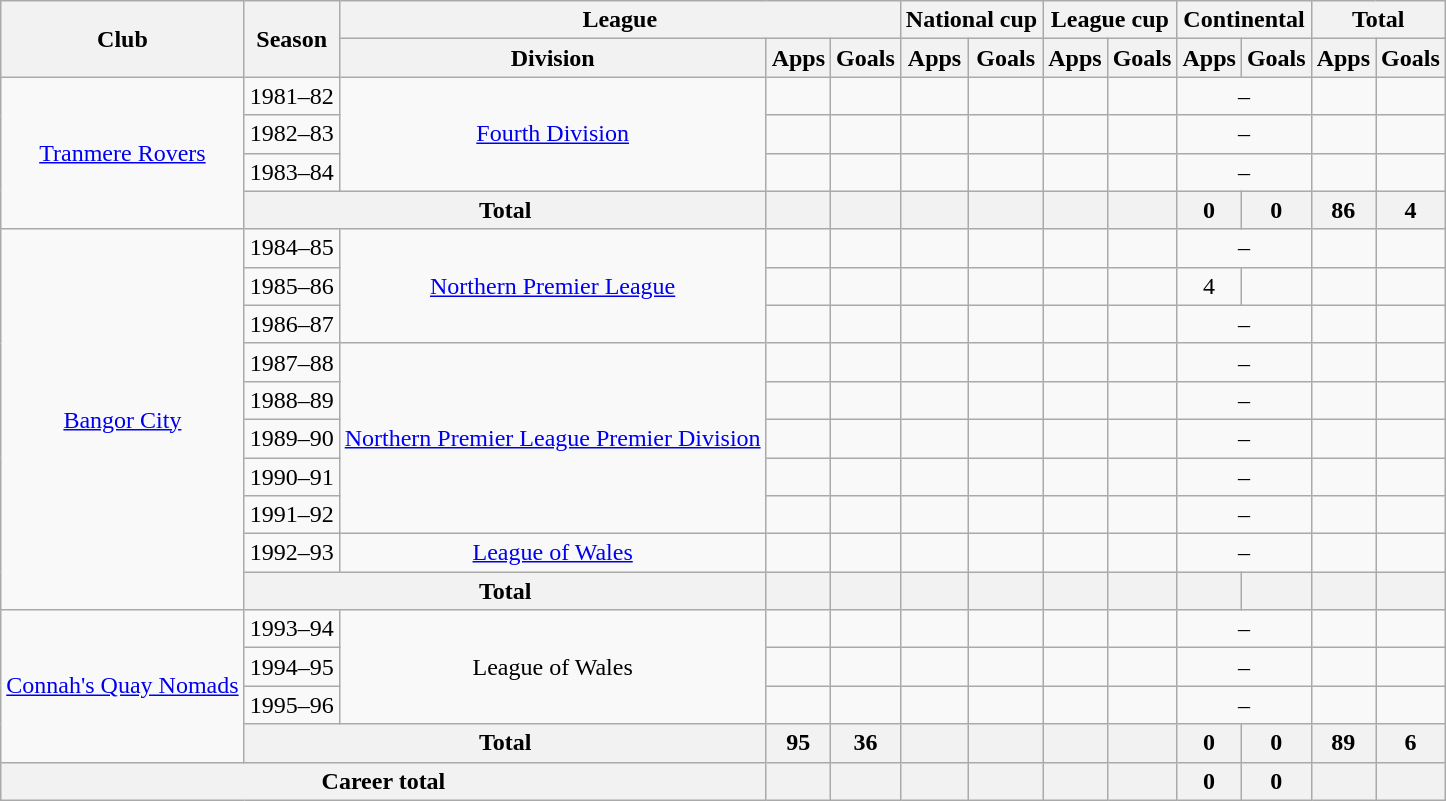<table class="wikitable" style="text-align:center">
<tr>
<th rowspan="2">Club</th>
<th rowspan="2">Season</th>
<th colspan="3">League</th>
<th colspan="2">National cup</th>
<th colspan="2">League cup</th>
<th colspan="2">Continental</th>
<th colspan="2">Total</th>
</tr>
<tr>
<th>Division</th>
<th>Apps</th>
<th>Goals</th>
<th>Apps</th>
<th>Goals</th>
<th>Apps</th>
<th>Goals</th>
<th>Apps</th>
<th>Goals</th>
<th>Apps</th>
<th>Goals</th>
</tr>
<tr>
<td rowspan="4"><a href='#'>Tranmere Rovers</a></td>
<td>1981–82</td>
<td rowspan="3"><a href='#'>Fourth Division</a></td>
<td></td>
<td></td>
<td></td>
<td></td>
<td></td>
<td></td>
<td colspan="2">–</td>
<td></td>
<td></td>
</tr>
<tr>
<td>1982–83</td>
<td></td>
<td></td>
<td></td>
<td></td>
<td></td>
<td></td>
<td colspan="2">–</td>
<td></td>
<td></td>
</tr>
<tr>
<td>1983–84</td>
<td></td>
<td></td>
<td></td>
<td></td>
<td></td>
<td></td>
<td colspan="2">–</td>
<td></td>
<td></td>
</tr>
<tr>
<th colspan="2">Total</th>
<th></th>
<th></th>
<th></th>
<th></th>
<th></th>
<th></th>
<th>0</th>
<th>0</th>
<th>86</th>
<th>4</th>
</tr>
<tr>
<td rowspan="10"><a href='#'>Bangor City</a></td>
<td>1984–85</td>
<td rowspan="3"><a href='#'>Northern Premier League</a></td>
<td></td>
<td></td>
<td></td>
<td></td>
<td></td>
<td></td>
<td colspan="2">–</td>
<td></td>
<td></td>
</tr>
<tr>
<td>1985–86</td>
<td></td>
<td></td>
<td></td>
<td></td>
<td></td>
<td></td>
<td>4</td>
<td></td>
<td></td>
<td></td>
</tr>
<tr>
<td>1986–87</td>
<td></td>
<td></td>
<td></td>
<td></td>
<td></td>
<td></td>
<td colspan="2">–</td>
<td></td>
<td></td>
</tr>
<tr>
<td>1987–88</td>
<td rowspan="5"><a href='#'>Northern Premier League Premier Division</a></td>
<td></td>
<td></td>
<td></td>
<td></td>
<td></td>
<td></td>
<td colspan="2">–</td>
<td></td>
<td></td>
</tr>
<tr>
<td>1988–89</td>
<td></td>
<td></td>
<td></td>
<td></td>
<td></td>
<td></td>
<td colspan="2">–</td>
<td></td>
<td></td>
</tr>
<tr>
<td>1989–90</td>
<td></td>
<td></td>
<td></td>
<td></td>
<td></td>
<td></td>
<td colspan="2">–</td>
<td></td>
<td></td>
</tr>
<tr>
<td>1990–91</td>
<td></td>
<td></td>
<td></td>
<td></td>
<td></td>
<td></td>
<td colspan="2">–</td>
<td></td>
<td></td>
</tr>
<tr>
<td>1991–92</td>
<td></td>
<td></td>
<td></td>
<td></td>
<td></td>
<td></td>
<td colspan="2">–</td>
<td></td>
<td></td>
</tr>
<tr>
<td>1992–93</td>
<td><a href='#'>League of Wales</a></td>
<td></td>
<td></td>
<td></td>
<td></td>
<td></td>
<td></td>
<td colspan="2">–</td>
<td></td>
<td></td>
</tr>
<tr>
<th colspan="2">Total</th>
<th></th>
<th></th>
<th></th>
<th></th>
<th></th>
<th></th>
<th></th>
<th></th>
<th></th>
<th></th>
</tr>
<tr>
<td rowspan="4"><a href='#'>Connah's Quay Nomads</a></td>
<td>1993–94</td>
<td rowspan="3">League of Wales</td>
<td></td>
<td></td>
<td></td>
<td></td>
<td></td>
<td></td>
<td colspan="2">–</td>
<td></td>
<td></td>
</tr>
<tr>
<td>1994–95</td>
<td></td>
<td></td>
<td></td>
<td></td>
<td></td>
<td></td>
<td colspan="2">–</td>
<td></td>
<td></td>
</tr>
<tr>
<td>1995–96</td>
<td></td>
<td></td>
<td></td>
<td></td>
<td></td>
<td></td>
<td colspan="2">–</td>
<td></td>
<td></td>
</tr>
<tr>
<th colspan="2">Total</th>
<th>95</th>
<th>36</th>
<th></th>
<th></th>
<th></th>
<th></th>
<th>0</th>
<th>0</th>
<th>89</th>
<th>6</th>
</tr>
<tr>
<th colspan="3">Career total</th>
<th></th>
<th></th>
<th></th>
<th></th>
<th></th>
<th></th>
<th>0</th>
<th>0</th>
<th></th>
<th></th>
</tr>
</table>
